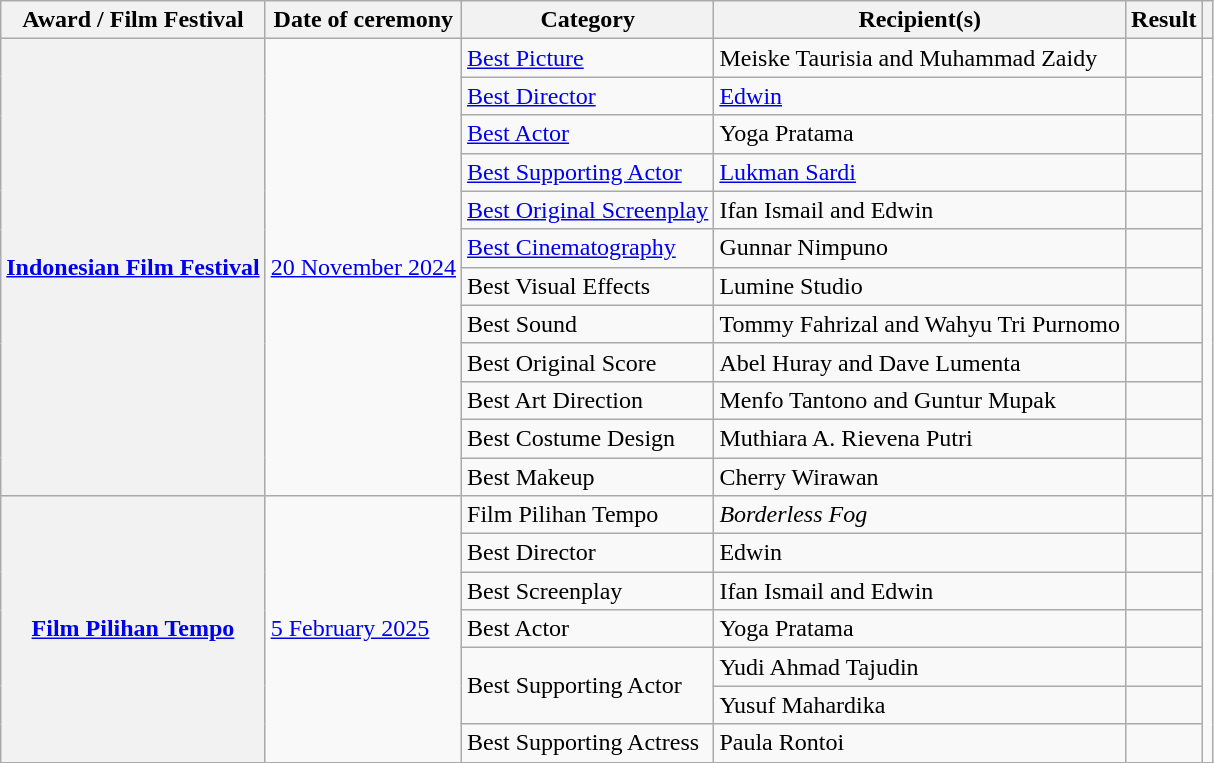<table class="wikitable sortable plainrowheaders">
<tr>
<th scope="col">Award / Film Festival</th>
<th scope="col">Date of ceremony</th>
<th scope="col">Category</th>
<th scope="col">Recipient(s)</th>
<th scope="col">Result</th>
<th scope="col" class="unsortable"></th>
</tr>
<tr>
<th scope="row" rowspan="12"><a href='#'>Indonesian Film Festival</a></th>
<td rowspan="12"><a href='#'>20 November 2024</a></td>
<td><a href='#'>Best Picture</a></td>
<td>Meiske Taurisia and Muhammad Zaidy</td>
<td></td>
<td align="center" rowspan="12"></td>
</tr>
<tr>
<td><a href='#'>Best Director</a></td>
<td><a href='#'>Edwin</a></td>
<td></td>
</tr>
<tr>
<td><a href='#'>Best Actor</a></td>
<td>Yoga Pratama</td>
<td></td>
</tr>
<tr>
<td><a href='#'>Best Supporting Actor</a></td>
<td><a href='#'>Lukman Sardi</a></td>
<td></td>
</tr>
<tr>
<td><a href='#'>Best Original Screenplay</a></td>
<td>Ifan Ismail and Edwin</td>
<td></td>
</tr>
<tr>
<td><a href='#'>Best Cinematography</a></td>
<td>Gunnar Nimpuno</td>
<td></td>
</tr>
<tr>
<td>Best Visual Effects</td>
<td>Lumine Studio</td>
<td></td>
</tr>
<tr>
<td>Best Sound</td>
<td>Tommy Fahrizal and Wahyu Tri Purnomo</td>
<td></td>
</tr>
<tr>
<td>Best Original Score</td>
<td>Abel Huray and Dave Lumenta</td>
<td></td>
</tr>
<tr>
<td>Best Art Direction</td>
<td>Menfo Tantono and Guntur Mupak</td>
<td></td>
</tr>
<tr>
<td>Best Costume Design</td>
<td>Muthiara A. Rievena Putri</td>
<td></td>
</tr>
<tr>
<td>Best Makeup</td>
<td>Cherry Wirawan</td>
<td></td>
</tr>
<tr>
<th scope="row" rowspan="7"><a href='#'>Film Pilihan Tempo</a></th>
<td rowspan="7"><a href='#'>5 February 2025</a></td>
<td>Film Pilihan Tempo</td>
<td><em>Borderless Fog</em></td>
<td></td>
<td align="center" rowspan="7"></td>
</tr>
<tr>
<td>Best Director</td>
<td>Edwin</td>
<td></td>
</tr>
<tr>
<td>Best Screenplay</td>
<td>Ifan Ismail and Edwin</td>
<td></td>
</tr>
<tr>
<td>Best Actor</td>
<td>Yoga Pratama</td>
<td></td>
</tr>
<tr>
<td rowspan="2">Best Supporting Actor</td>
<td>Yudi Ahmad Tajudin</td>
<td></td>
</tr>
<tr>
<td>Yusuf Mahardika</td>
<td></td>
</tr>
<tr>
<td>Best Supporting Actress</td>
<td>Paula Rontoi</td>
<td></td>
</tr>
</table>
